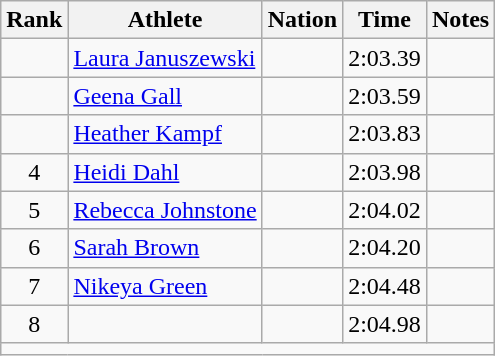<table class="wikitable mw-datatable sortable" style="text-align:center;">
<tr>
<th>Rank</th>
<th>Athlete</th>
<th>Nation</th>
<th>Time</th>
<th>Notes</th>
</tr>
<tr>
<td></td>
<td align=left><a href='#'>Laura Januszewski</a></td>
<td align=left></td>
<td>2:03.39</td>
<td></td>
</tr>
<tr>
<td></td>
<td align=left><a href='#'>Geena Gall</a></td>
<td align=left></td>
<td>2:03.59</td>
<td></td>
</tr>
<tr>
<td></td>
<td align=left><a href='#'>Heather Kampf</a></td>
<td align=left></td>
<td>2:03.83</td>
<td></td>
</tr>
<tr>
<td>4</td>
<td align=left><a href='#'>Heidi Dahl</a></td>
<td align=left></td>
<td>2:03.98</td>
<td></td>
</tr>
<tr>
<td>5</td>
<td align=left><a href='#'>Rebecca Johnstone</a></td>
<td align=left></td>
<td>2:04.02</td>
<td></td>
</tr>
<tr>
<td>6</td>
<td align=left><a href='#'>Sarah Brown</a></td>
<td align=left></td>
<td>2:04.20</td>
<td></td>
</tr>
<tr>
<td>7</td>
<td align=left><a href='#'>Nikeya Green</a></td>
<td align=left></td>
<td>2:04.48</td>
<td></td>
</tr>
<tr>
<td>8</td>
<td align=left></td>
<td align=left></td>
<td>2:04.98</td>
<td></td>
</tr>
<tr class="sortbottom">
<td colspan=5></td>
</tr>
</table>
